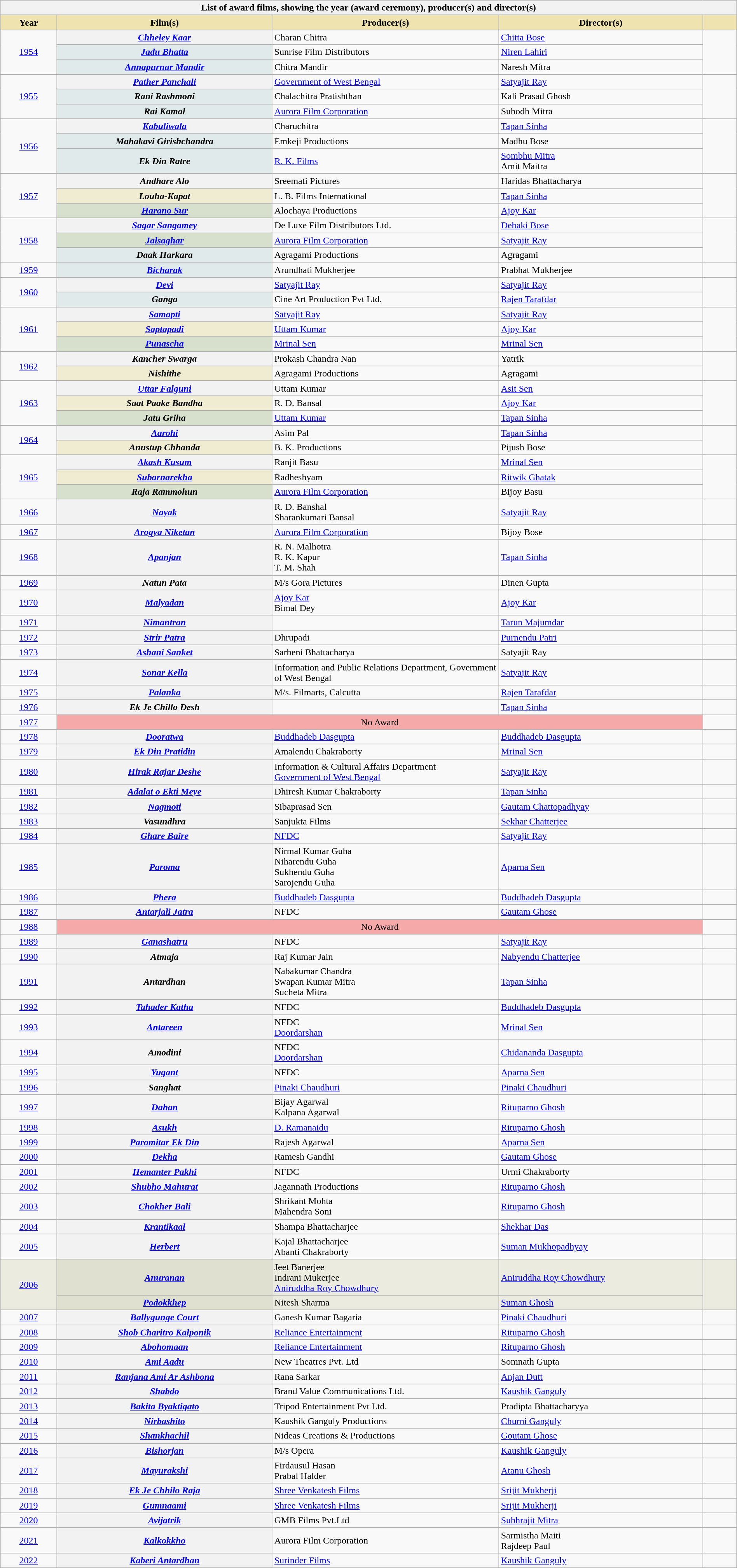<table class="wikitable sortable plainrowheaders" style="width:100%">
<tr>
<th colspan="5">List of award films, showing the year (award ceremony), producer(s) and director(s)</th>
</tr>
<tr>
<th scope="col" style="background-color:#EFE4B0;width:5%;">Year</th>
<th scope="col" style="background-color:#EFE4B0;width:19%;">Film(s)</th>
<th scope="col" style="background-color:#EFE4B0;width:20%;">Producer(s)</th>
<th scope="col" style="background-color:#EFE4B0;width:18%;">Director(s)</th>
<th scope="col" style="background-color:#EFE4B0;width:3%;" class="unsortable"></th>
</tr>
<tr>
<td align="center" rowspan="3"><a href='#'>1954<br></a></td>
<th scope="row"><em><a href='#'>Chheley Kaar</a></em></th>
<td>Charan Chitra</td>
<td><a href='#'>Chitta Bose</a></td>
<td align="center" rowspan="3"></td>
</tr>
<tr>
<th scope="row" style="background-color:#E0EAEA"><em><a href='#'>Jadu Bhatta</a></em></th>
<td>Sunrise Film Distributors</td>
<td><a href='#'>Niren Lahiri</a></td>
</tr>
<tr>
<th scope="row" style="background-color:#E0EAEA"><em><a href='#'>Annapurnar Mandir</a></em></th>
<td>Chitra Mandir</td>
<td>Naresh Mitra</td>
</tr>
<tr>
<td align="center" rowspan="3"><a href='#'>1955<br></a></td>
<th scope="row"><em><a href='#'>Pather Panchali</a></em></th>
<td><a href='#'>Government of West Bengal</a></td>
<td><a href='#'>Satyajit Ray</a></td>
<td align="center" rowspan="3"></td>
</tr>
<tr>
<th scope="row" style="background-color:#E0EAEA"><em>Rani Rashmoni</em></th>
<td>Chalachitra Pratishthan</td>
<td>Kali Prasad Ghosh</td>
</tr>
<tr>
<th scope="row" style="background-color:#E0EAEA"><em>Rai Kamal</em></th>
<td><a href='#'>Aurora Film Corporation</a></td>
<td>Subodh Mitra</td>
</tr>
<tr>
<td align="center" rowspan="3"><a href='#'>1956<br></a></td>
<th scope="row"><em><a href='#'>Kabuliwala</a></em></th>
<td>Charuchitra</td>
<td><a href='#'>Tapan Sinha</a></td>
<td align="center" rowspan="3"></td>
</tr>
<tr>
<th scope="row" style="background-color:#E0EAEA"><em>Mahakavi Girishchandra</em></th>
<td>Emkeji Productions</td>
<td>Madhu Bose</td>
</tr>
<tr>
<th scope="row" style="background-color:#E0EAEA"><em>Ek Din Ratre</em></th>
<td><a href='#'>R. K. Films</a></td>
<td><a href='#'>Sombhu Mitra</a><br>Amit Maitra</td>
</tr>
<tr>
<td align="center" rowspan="3"><a href='#'>1957<br></a></td>
<th scope="row"><em>Andhare Alo</em></th>
<td>Sreemati Pictures</td>
<td>Haridas Bhattacharya</td>
<td align="center" rowspan="3"></td>
</tr>
<tr>
<th scope="row" style="background-color:#EFECD1"><em>Louha-Kapat</em></th>
<td>L. B. Films International</td>
<td><a href='#'>Tapan Sinha</a></td>
</tr>
<tr>
<th scope="row" style="background-color:#D6E0CC"><em><a href='#'>Harano Sur</a></em></th>
<td>Alochaya Productions</td>
<td><a href='#'>Ajoy Kar</a></td>
</tr>
<tr>
<td align="center" rowspan="3"><a href='#'>1958<br></a></td>
<th scope="row"><em><a href='#'>Sagar Sangamey</a></em></th>
<td>De Luxe Film Distributors Ltd.</td>
<td><a href='#'>Debaki Bose</a></td>
<td align="center" rowspan="3"></td>
</tr>
<tr>
<th scope="row" style="background-color:#D6E0CC"><em><a href='#'>Jalsaghar</a></em></th>
<td><a href='#'>Aurora Film Corporation</a></td>
<td><a href='#'>Satyajit Ray</a></td>
</tr>
<tr>
<th scope="row" style="background-color:#E0EAEA"><em>Daak Harkara</em></th>
<td>Agragami Productions</td>
<td>Agragami</td>
</tr>
<tr>
<td align="center"><a href='#'>1959<br></a></td>
<th scope="row" style="background-color:#E0EAEA"><em><a href='#'>Bicharak</a></em></th>
<td>Arundhati Mukherjee</td>
<td>Prabhat Mukherjee</td>
<td align="center"></td>
</tr>
<tr>
<td align="center" rowspan="2"><a href='#'>1960<br></a></td>
<th scope="row"><em><a href='#'>Devi</a></em></th>
<td><a href='#'>Satyajit Ray</a></td>
<td><a href='#'>Satyajit Ray</a></td>
<td align="center" rowspan="2"></td>
</tr>
<tr>
<th scope="row" style="background-color:#E0EAEA"><em>Ganga</em></th>
<td>Cine Art Production Pvt Ltd.</td>
<td><a href='#'>Rajen Tarafdar</a></td>
</tr>
<tr>
<td align="center" rowspan="3"><a href='#'>1961<br></a></td>
<th scope="row"><em><a href='#'>Samapti</a></em></th>
<td><a href='#'>Satyajit Ray</a></td>
<td><a href='#'>Satyajit Ray</a></td>
<td align="center" rowspan="3"></td>
</tr>
<tr>
<th scope="row" style="background-color:#EFECD1"><em><a href='#'>Saptapadi</a></em></th>
<td><a href='#'>Uttam Kumar</a></td>
<td><a href='#'>Ajoy Kar</a></td>
</tr>
<tr>
<th scope="row" style="background-color:#D6E0CC"><em><a href='#'>Punascha</a></em></th>
<td><a href='#'>Mrinal Sen</a></td>
<td><a href='#'>Mrinal Sen</a></td>
</tr>
<tr>
<td align="center" rowspan="2"><a href='#'>1962<br></a></td>
<th scope="row"><em>Kancher Swarga</em></th>
<td>Prokash Chandra Nan</td>
<td>Yatrik</td>
<td align="center" rowspan="2"></td>
</tr>
<tr>
<th scope="row" style="background-color:#EFECD1"><em>Nishithe</em></th>
<td>Agragami Productions</td>
<td>Agragami</td>
</tr>
<tr>
<td align="center" rowspan="3"><a href='#'>1963<br></a></td>
<th scope="row"><em><a href='#'>Uttar Falguni</a></em></th>
<td>Uttam Kumar</td>
<td><a href='#'>Asit Sen</a></td>
<td align="center" rowspan="3"></td>
</tr>
<tr>
<th scope="row" style="background-color:#EFECD1"><em>Saat Paake Bandha</em></th>
<td>R. D. Bansal</td>
<td><a href='#'>Ajoy Kar</a></td>
</tr>
<tr>
<th scope="row" style="background-color:#D6E0CC"><em>Jatu Griha</em></th>
<td><a href='#'>Uttam Kumar</a></td>
<td><a href='#'>Tapan Sinha</a></td>
</tr>
<tr>
<td align="center" rowspan="2"><a href='#'>1964<br></a></td>
<th scope="row"><em><a href='#'>Aarohi</a></em></th>
<td>Asim Pal</td>
<td><a href='#'>Tapan Sinha</a></td>
<td align="center" rowspan="2"></td>
</tr>
<tr>
<th scope="row" style="background-color:#EFECD1"><em>Anustup Chhanda</em></th>
<td>B. K. Productions</td>
<td>Pijush Bose</td>
</tr>
<tr>
<td align="center" rowspan="3"><a href='#'>1965<br></a></td>
<th scope="row"><em><a href='#'>Akash Kusum</a></em></th>
<td>Ranjit Basu</td>
<td><a href='#'>Mrinal Sen</a></td>
<td align="center" rowspan="3"></td>
</tr>
<tr>
<th scope="row" style="background-color:#EFECD1"><em><a href='#'>Subarnarekha</a></em></th>
<td>Radheshyam</td>
<td><a href='#'>Ritwik Ghatak</a></td>
</tr>
<tr>
<th scope="row" style="background-color:#D6E0CC"><em>Raja Rammohun</em></th>
<td><a href='#'>Aurora Film Corporation</a></td>
<td>Bijoy Basu</td>
</tr>
<tr>
<td align="center"><a href='#'>1966<br></a></td>
<th scope="row"><em><a href='#'>Nayak</a></em></th>
<td>R. D. Banshal<br>Sharankumari Bansal</td>
<td><a href='#'>Satyajit Ray</a></td>
<td align="center"></td>
</tr>
<tr>
<td align="center"><a href='#'>1967<br></a></td>
<th scope="row"><em><a href='#'>Arogya Niketan</a></em></th>
<td><a href='#'>Aurora Film Corporation</a></td>
<td>Bijoy Bose</td>
<td align="center"></td>
</tr>
<tr>
<td align="center"><a href='#'>1968<br></a></td>
<th scope="row"><em><a href='#'>Apanjan</a></em></th>
<td>R. N. Malhotra<br>R. K. Kapur<br>T. M. Shah</td>
<td><a href='#'>Tapan Sinha</a></td>
<td align="center"></td>
</tr>
<tr>
<td align="center"><a href='#'>1969<br></a></td>
<th scope="row"><em>Natun Pata</em></th>
<td>M/s Gora Pictures</td>
<td>Dinen Gupta</td>
<td align="center"></td>
</tr>
<tr>
<td align="center"><a href='#'>1970<br></a></td>
<th scope="row"><em><a href='#'>Malyadan</a></em></th>
<td><a href='#'>Ajoy Kar</a><br>Bimal Dey</td>
<td><a href='#'>Ajoy Kar</a></td>
<td align="center"></td>
</tr>
<tr>
<td align="center"><a href='#'>1971<br></a></td>
<th scope="row"><em><a href='#'>Nimantran</a></em></th>
<td></td>
<td><a href='#'>Tarun Majumdar</a></td>
<td align="center"></td>
</tr>
<tr>
<td align="center"><a href='#'>1972<br></a></td>
<th scope="row"><em><a href='#'>Strir Patra</a></em></th>
<td>Dhrupadi</td>
<td><a href='#'>Purnendu Patri</a></td>
<td align="center"></td>
</tr>
<tr>
<td align="center"><a href='#'>1973<br></a></td>
<th scope="row"><em><a href='#'>Ashani Sanket</a></em></th>
<td>Sarbeni Bhattacharya</td>
<td>Satyajit Ray</td>
<td align="center"></td>
</tr>
<tr>
<td align="center"><a href='#'>1974<br></a></td>
<th scope="row"><em><a href='#'>Sonar Kella</a></em></th>
<td>Information and Public Relations Department, Government of West Bengal</td>
<td><a href='#'>Satyajit Ray</a></td>
<td align="center"></td>
</tr>
<tr>
<td align="center"><a href='#'>1975<br></a></td>
<th scope="row"><em><a href='#'>Palanka</a></em></th>
<td>M/s. Filmarts, Calcutta</td>
<td><a href='#'>Rajen Tarafdar</a></td>
<td align="center"></td>
</tr>
<tr>
<td align="center"><a href='#'>1976<br></a></td>
<th scope="row"><em>Ek Je Chillo Desh</em></th>
<td></td>
<td><a href='#'>Tapan Sinha</a></td>
<td align="center"></td>
</tr>
<tr>
<td align="center"><a href='#'>1977<br></a></td>
<td colspan="3" bgcolor="#F5A9A9" align="center">No Award</td>
<td align="center"></td>
</tr>
<tr>
<td align="center"><a href='#'>1978<br></a></td>
<th scope="row"><em><a href='#'>Dooratwa</a></em></th>
<td><a href='#'>Buddhadeb Dasgupta</a></td>
<td><a href='#'>Buddhadeb Dasgupta</a></td>
<td align="center"></td>
</tr>
<tr>
<td align="center"><a href='#'>1979<br></a></td>
<th scope="row"><em><a href='#'>Ek Din Pratidin</a></em></th>
<td>Amalendu Chakraborty</td>
<td><a href='#'>Mrinal Sen</a></td>
<td align="center"></td>
</tr>
<tr>
<td align="center"><a href='#'>1980<br></a></td>
<th scope="row"><em><a href='#'>Hirak Rajar Deshe</a></em></th>
<td>Information & Cultural Affairs Department<br><a href='#'>Government of West Bengal</a></td>
<td><a href='#'>Satyajit Ray</a></td>
<td align="center"></td>
</tr>
<tr>
<td align="center"><a href='#'>1981<br></a></td>
<th scope="row"><em><a href='#'>Adalat o Ekti Meye</a></em></th>
<td>Dhiresh Kumar Chakraborty</td>
<td><a href='#'>Tapan Sinha</a></td>
<td align="center"></td>
</tr>
<tr>
<td align="center"><a href='#'>1982<br></a></td>
<th scope="row"><em><a href='#'>Nagmoti</a></em></th>
<td>Sibaprasad Sen</td>
<td><a href='#'>Gautam Chattopadhyay</a></td>
<td align="center"></td>
</tr>
<tr>
<td align="center"><a href='#'>1983<br></a></td>
<th scope="row"><em>Vasundhra</em></th>
<td>Sanjukta Films</td>
<td><a href='#'>Sekhar Chatterjee</a></td>
<td align="center"></td>
</tr>
<tr>
<td align="center"><a href='#'>1984<br></a></td>
<th scope="row"><em><a href='#'>Ghare Baire</a></em></th>
<td><a href='#'>NFDC</a></td>
<td><a href='#'>Satyajit Ray</a></td>
<td align="center"></td>
</tr>
<tr>
<td align="center"><a href='#'>1985<br></a></td>
<th scope="row"><em><a href='#'>Paroma</a></em></th>
<td>Nirmal Kumar Guha<br>Niharendu Guha<br>Sukhendu Guha<br>Sarojendu Guha</td>
<td><a href='#'>Aparna Sen</a></td>
<td align="center"></td>
</tr>
<tr>
<td align="center"><a href='#'>1986<br></a></td>
<th scope="row"><em><a href='#'>Phera</a></em></th>
<td><a href='#'>Buddhadeb Dasgupta</a></td>
<td><a href='#'>Buddhadeb Dasgupta</a></td>
<td align="center"></td>
</tr>
<tr>
<td align="center"><a href='#'>1987<br></a></td>
<th scope="row"><em><a href='#'>Antarjali Jatra</a></em></th>
<td>NFDC</td>
<td><a href='#'>Gautam Ghose</a></td>
<td align="center"></td>
</tr>
<tr>
<td align="center"><a href='#'>1988<br></a></td>
<td colspan="3" bgcolor="#F5A9A9" align="center">No Award</td>
<td align="center"></td>
</tr>
<tr>
<td align="center"><a href='#'>1989<br></a></td>
<th scope="row"><em><a href='#'>Ganashatru</a></em></th>
<td>NFDC</td>
<td><a href='#'>Satyajit Ray</a></td>
<td align="center"></td>
</tr>
<tr>
<td align="center"><a href='#'>1990<br></a></td>
<th scope="row"><em>Atmaja</em></th>
<td>Raj Kumar Jain</td>
<td><a href='#'>Nabyendu Chatterjee</a></td>
<td align="center"></td>
</tr>
<tr>
<td align="center"><a href='#'>1991<br></a></td>
<th scope="row"><em>Antardhan</em></th>
<td>Nabakumar Chandra<br>Swapan Kumar Mitra<br>Sucheta Mitra</td>
<td><a href='#'>Tapan Sinha</a></td>
<td align="center"></td>
</tr>
<tr>
<td align="center"><a href='#'>1992<br></a></td>
<th scope="row"><em><a href='#'>Tahader Katha</a></em></th>
<td>NFDC</td>
<td><a href='#'>Buddhadeb Dasgupta</a></td>
<td align="center"></td>
</tr>
<tr>
<td align="center"><a href='#'>1993<br></a></td>
<th scope="row"><em><a href='#'>Antareen</a></em></th>
<td>NFDC <br> <a href='#'>Doordarshan</a></td>
<td><a href='#'>Mrinal Sen</a></td>
<td align="center"></td>
</tr>
<tr>
<td align="center"><a href='#'>1994<br></a></td>
<th scope="row"><em>Amodini</em></th>
<td>NFDC<br><a href='#'>Doordarshan</a></td>
<td><a href='#'>Chidananda Dasgupta</a></td>
<td align="center"></td>
</tr>
<tr>
<td align="center"><a href='#'>1995<br></a></td>
<th scope="row"><em><a href='#'>Yugant</a></em></th>
<td>NFDC</td>
<td><a href='#'>Aparna Sen</a></td>
<td align="center"></td>
</tr>
<tr>
<td align="center"><a href='#'>1996<br></a></td>
<th scope="row"><em>Sanghat</em></th>
<td><a href='#'>Pinaki Chaudhuri</a></td>
<td><a href='#'>Pinaki Chaudhuri</a></td>
<td align="center"></td>
</tr>
<tr>
<td align="center"><a href='#'>1997<br></a></td>
<th scope="row"><em><a href='#'>Dahan</a></em></th>
<td>Bijay Agarwal<br>Kalpana Agarwal</td>
<td><a href='#'>Rituparno Ghosh</a></td>
<td align="center"></td>
</tr>
<tr>
<td align="center"><a href='#'>1998<br></a></td>
<th scope="row"><em><a href='#'>Asukh</a></em></th>
<td><a href='#'>D. Ramanaidu</a></td>
<td><a href='#'>Rituparno Ghosh</a></td>
<td align="center"></td>
</tr>
<tr>
<td align="center"><a href='#'>1999<br></a></td>
<th scope="row"><em><a href='#'>Paromitar Ek Din</a></em></th>
<td>Rajesh Agarwal</td>
<td><a href='#'>Aparna Sen</a></td>
<td align="center"></td>
</tr>
<tr>
<td align="center"><a href='#'>2000<br></a></td>
<th scope="row"><em><a href='#'>Dekha</a></em></th>
<td>Ramesh Gandhi</td>
<td><a href='#'>Gautam Ghose</a></td>
<td align="center"></td>
</tr>
<tr>
<td align="center"><a href='#'>2001<br></a></td>
<th scope="row"><em><a href='#'>Hemanter Pakhi</a></em></th>
<td>NFDC</td>
<td>Urmi Chakraborty</td>
<td align="center"></td>
</tr>
<tr>
<td align="center"><a href='#'>2002<br></a></td>
<th scope="row"><em><a href='#'>Shubho Mahurat</a></em></th>
<td>Jagannath Productions</td>
<td><a href='#'>Rituparno Ghosh</a></td>
<td align="center"></td>
</tr>
<tr>
<td align="center"><a href='#'>2003<br></a></td>
<th scope="row"><em><a href='#'>Chokher Bali</a></em></th>
<td>Shrikant Mohta<br>Mahendra Soni</td>
<td><a href='#'>Rituparno Ghosh</a></td>
<td align="center"></td>
</tr>
<tr>
<td align="center"><a href='#'>2004<br></a></td>
<th scope="row"><em><a href='#'>Krantikaal</a></em></th>
<td>Shampa Bhattacharjee</td>
<td><a href='#'>Shekhar Das</a></td>
<td align="center"></td>
</tr>
<tr>
<td align="center"><a href='#'>2005<br></a></td>
<th scope="row"><em><a href='#'>Herbert</a></em></th>
<td>Kajal Bhattacharjee<br>Abanti Chakraborty</td>
<td><a href='#'>Suman Mukhopadhyay</a></td>
<td align="center"></td>
</tr>
<tr style="background-color:#EBEBE0">
<td align="center" rowspan="2"><a href='#'>2006<br></a></td>
<th scope="row" style="background-color:#E0E0D1"><em><a href='#'>Anuranan</a></em></th>
<td>Jeet Banerjee<br>Indrani Mukerjee<br><a href='#'>Aniruddha Roy Chowdhury</a></td>
<td><a href='#'>Aniruddha Roy Chowdhury</a></td>
<td align="center" rowspan="2"></td>
</tr>
<tr style="background-color:#EBEBE0">
<th scope="row" style="background-color:#E0E0D1"><em><a href='#'>Podokkhep</a></em></th>
<td>Nitesh Sharma</td>
<td><a href='#'>Suman Ghosh</a></td>
</tr>
<tr>
<td align="center"><a href='#'>2007<br></a></td>
<th scope="row"><em><a href='#'>Ballygunge Court</a></em></th>
<td>Ganesh Kumar Bagaria</td>
<td><a href='#'>Pinaki Chaudhuri</a></td>
<td align="center"></td>
</tr>
<tr>
<td align="center"><a href='#'>2008<br></a></td>
<th scope="row"><em><a href='#'>Shob Charitro Kalponik</a></em></th>
<td><a href='#'>Reliance Entertainment</a></td>
<td><a href='#'>Rituparno Ghosh</a></td>
<td align="center"></td>
</tr>
<tr>
<td align="center"><a href='#'>2009<br></a></td>
<th scope="row"><em><a href='#'>Abohomaan</a></em></th>
<td><a href='#'>Reliance Entertainment</a></td>
<td><a href='#'>Rituparno Ghosh</a></td>
<td align="center"></td>
</tr>
<tr>
<td align="center"><a href='#'>2010<br></a></td>
<th scope="row"><em><a href='#'>Ami Aadu</a></em></th>
<td>New Theatres Pvt. Ltd</td>
<td>Somnath Gupta</td>
<td align="center"></td>
</tr>
<tr>
<td align="center"><a href='#'>2011<br></a></td>
<th scope="row"><em><a href='#'>Ranjana Ami Ar Ashbona</a></em></th>
<td>Rana Sarkar</td>
<td><a href='#'>Anjan Dutt</a></td>
<td align="center"></td>
</tr>
<tr>
<td align="center"><a href='#'>2012<br></a></td>
<th scope="row"><em><a href='#'>Shabdo</a></em></th>
<td>Brand Value Communications Ltd.</td>
<td><a href='#'>Kaushik Ganguly</a></td>
<td align="center"></td>
</tr>
<tr>
<td align="center"><a href='#'>2013<br></a></td>
<th scope="row"><em><a href='#'>Bakita Byaktigato</a></em></th>
<td>Tripod Entertainment Pvt Ltd.</td>
<td>Pradipta Bhattacharyya</td>
<td align="center"></td>
</tr>
<tr>
<td align="center"><a href='#'>2014<br></a></td>
<th scope="row"><em><a href='#'>Nirbashito</a></em></th>
<td>Kaushik Ganguly Productions</td>
<td><a href='#'>Churni Ganguly</a></td>
<td align="center"></td>
</tr>
<tr>
<td align="center"><a href='#'>2015<br></a></td>
<th scope="row"><em><a href='#'>Shankhachil</a></em></th>
<td>Nideas Creations & Productions</td>
<td><a href='#'>Goutam Ghose</a></td>
<td align="center"></td>
</tr>
<tr>
<td align="center"><a href='#'>2016<br></a></td>
<th scope="row"><em><a href='#'>Bishorjan</a></em></th>
<td>M/s Opera</td>
<td><a href='#'>Kaushik Ganguly</a></td>
<td align="center"></td>
</tr>
<tr>
<td align="center"><a href='#'>2017<br></a></td>
<th scope="row"><em><a href='#'>Mayurakshi</a></em></th>
<td>Firdausul Hasan<br>Prabal Halder</td>
<td><a href='#'>Atanu Ghosh</a></td>
<td align="center"></td>
</tr>
<tr>
<td align="center"><a href='#'>2018<br></a></td>
<th scope="row"><em><a href='#'>Ek Je Chhilo Raja</a></em></th>
<td><a href='#'>Shree Venkatesh Films</a></td>
<td><a href='#'>Srijit Mukherji</a></td>
<td align="center"></td>
</tr>
<tr>
<td align="center"><a href='#'>2019<br></a></td>
<th scope="row"><em><a href='#'>Gumnaami</a></em></th>
<td><a href='#'>Shree Venkatesh Films</a></td>
<td><a href='#'>Srijit Mukherji</a></td>
<td style="text-align:center;"></td>
</tr>
<tr>
<td align="center"><a href='#'>2020<br></a></td>
<th scope="row"><em><a href='#'>Avijatrik</a></em></th>
<td>GMB Films Pvt.Ltd</td>
<td><a href='#'>Subhrajit Mitra</a></td>
<td></td>
</tr>
<tr>
<td align="center"><a href='#'>2021<br></a></td>
<th scope="row"><em><a href='#'>Kalkokkho</a></em></th>
<td>Aurora Film Corporation</td>
<td>Sarmistha Maiti<br>Rajdeep Paul</td>
<td></td>
</tr>
<tr>
<td align="center"><a href='#'>2022<br></a></td>
<th scope="row"><em><a href='#'>Kaberi Antardhan</a></em></th>
<td><a href='#'>Surinder Films</a></td>
<td><a href='#'>Kaushik Ganguly</a></td>
<td></td>
</tr>
</table>
